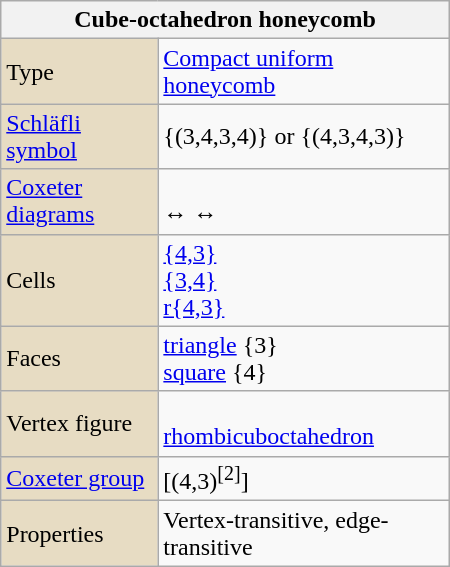<table class="wikitable" align="right" style="margin-left:10px" width="300">
<tr>
<th bgcolor=#e7dcc3 colspan=2>Cube-octahedron honeycomb</th>
</tr>
<tr>
<td bgcolor=#e7dcc3>Type</td>
<td><a href='#'>Compact uniform honeycomb</a></td>
</tr>
<tr>
<td bgcolor=#e7dcc3><a href='#'>Schläfli symbol</a></td>
<td>{(3,4,3,4)} or {(4,3,4,3)}</td>
</tr>
<tr>
<td bgcolor=#e7dcc3><a href='#'>Coxeter diagrams</a></td>
<td><br> ↔  ↔ </td>
</tr>
<tr>
<td bgcolor=#e7dcc3>Cells</td>
<td><a href='#'>{4,3}</a> <br><a href='#'>{3,4}</a> <br><a href='#'>r{4,3}</a> </td>
</tr>
<tr>
<td bgcolor=#e7dcc3>Faces</td>
<td><a href='#'>triangle</a> {3}<br><a href='#'>square</a> {4}</td>
</tr>
<tr>
<td bgcolor=#e7dcc3>Vertex figure</td>
<td><br><a href='#'>rhombicuboctahedron</a></td>
</tr>
<tr>
<td bgcolor=#e7dcc3><a href='#'>Coxeter group</a></td>
<td>[(4,3)<sup>[2]</sup>]</td>
</tr>
<tr>
<td bgcolor=#e7dcc3>Properties</td>
<td>Vertex-transitive, edge-transitive</td>
</tr>
</table>
